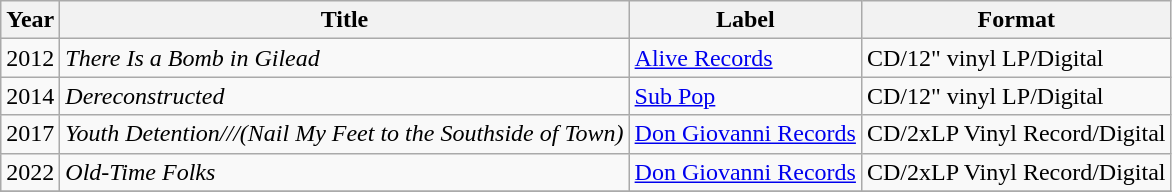<table class="wikitable">
<tr>
<th>Year</th>
<th>Title</th>
<th>Label</th>
<th>Format</th>
</tr>
<tr>
<td>2012</td>
<td><em>There Is a Bomb in Gilead</em></td>
<td><a href='#'>Alive Records</a></td>
<td>CD/12" vinyl LP/Digital</td>
</tr>
<tr>
<td>2014</td>
<td><em>Dereconstructed</em></td>
<td><a href='#'>Sub Pop</a></td>
<td>CD/12" vinyl LP/Digital</td>
</tr>
<tr>
<td>2017</td>
<td><em>Youth Detention///(Nail My Feet to the Southside of Town)</em></td>
<td><a href='#'>Don Giovanni Records</a></td>
<td>CD/2xLP Vinyl Record/Digital</td>
</tr>
<tr>
<td>2022</td>
<td><em>Old-Time Folks</em></td>
<td><a href='#'>Don Giovanni Records</a></td>
<td>CD/2xLP Vinyl Record/Digital</td>
</tr>
<tr>
</tr>
</table>
